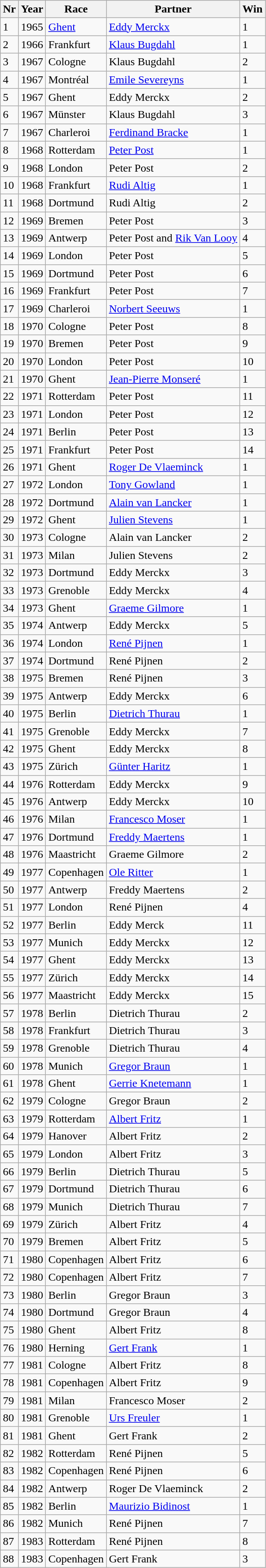<table class="wikitable sortable">
<tr>
<th>Nr</th>
<th>Year</th>
<th>Race</th>
<th>Partner</th>
<th>Win</th>
</tr>
<tr>
<td>1</td>
<td>1965</td>
<td><a href='#'>Ghent</a></td>
<td><a href='#'>Eddy Merckx</a></td>
<td>1</td>
</tr>
<tr>
<td>2</td>
<td>1966</td>
<td>Frankfurt</td>
<td><a href='#'>Klaus Bugdahl</a></td>
<td>1</td>
</tr>
<tr>
<td>3</td>
<td>1967</td>
<td>Cologne</td>
<td>Klaus Bugdahl</td>
<td>2</td>
</tr>
<tr>
<td>4</td>
<td>1967</td>
<td>Montréal</td>
<td><a href='#'>Emile Severeyns</a></td>
<td>1</td>
</tr>
<tr>
<td>5</td>
<td>1967</td>
<td>Ghent</td>
<td>Eddy Merckx</td>
<td>2</td>
</tr>
<tr>
<td>6</td>
<td>1967</td>
<td>Münster</td>
<td>Klaus Bugdahl</td>
<td>3</td>
</tr>
<tr>
<td>7</td>
<td>1967</td>
<td>Charleroi</td>
<td><a href='#'>Ferdinand Bracke</a></td>
<td>1</td>
</tr>
<tr>
<td>8</td>
<td>1968</td>
<td>Rotterdam</td>
<td><a href='#'>Peter Post</a></td>
<td>1</td>
</tr>
<tr>
<td>9</td>
<td>1968</td>
<td>London</td>
<td>Peter Post</td>
<td>2</td>
</tr>
<tr>
<td>10</td>
<td>1968</td>
<td>Frankfurt</td>
<td><a href='#'>Rudi Altig</a></td>
<td>1</td>
</tr>
<tr>
<td>11</td>
<td>1968</td>
<td>Dortmund</td>
<td>Rudi Altig</td>
<td>2</td>
</tr>
<tr>
<td>12</td>
<td>1969</td>
<td>Bremen</td>
<td>Peter Post</td>
<td>3</td>
</tr>
<tr>
<td>13</td>
<td>1969</td>
<td>Antwerp</td>
<td>Peter Post and <a href='#'>Rik Van Looy</a></td>
<td>4</td>
</tr>
<tr>
<td>14</td>
<td>1969</td>
<td>London</td>
<td>Peter Post</td>
<td>5</td>
</tr>
<tr>
<td>15</td>
<td>1969</td>
<td>Dortmund</td>
<td>Peter Post</td>
<td>6</td>
</tr>
<tr>
<td>16</td>
<td>1969</td>
<td>Frankfurt</td>
<td>Peter Post</td>
<td>7</td>
</tr>
<tr>
<td>17</td>
<td>1969</td>
<td>Charleroi</td>
<td><a href='#'>Norbert Seeuws</a></td>
<td>1</td>
</tr>
<tr>
<td>18</td>
<td>1970</td>
<td>Cologne</td>
<td>Peter Post</td>
<td>8</td>
</tr>
<tr>
<td>19</td>
<td>1970</td>
<td>Bremen</td>
<td>Peter Post</td>
<td>9</td>
</tr>
<tr>
<td>20</td>
<td>1970</td>
<td>London</td>
<td>Peter Post</td>
<td>10</td>
</tr>
<tr>
<td>21</td>
<td>1970</td>
<td>Ghent</td>
<td><a href='#'>Jean-Pierre Monseré</a></td>
<td>1</td>
</tr>
<tr>
<td>22</td>
<td>1971</td>
<td>Rotterdam</td>
<td>Peter Post</td>
<td>11</td>
</tr>
<tr>
<td>23</td>
<td>1971</td>
<td>London</td>
<td>Peter Post</td>
<td>12</td>
</tr>
<tr>
<td>24</td>
<td>1971</td>
<td>Berlin</td>
<td>Peter Post</td>
<td>13</td>
</tr>
<tr>
<td>25</td>
<td>1971</td>
<td>Frankfurt</td>
<td>Peter Post</td>
<td>14</td>
</tr>
<tr>
<td>26</td>
<td>1971</td>
<td>Ghent</td>
<td><a href='#'>Roger De Vlaeminck</a></td>
<td>1</td>
</tr>
<tr>
<td>27</td>
<td>1972</td>
<td>London</td>
<td><a href='#'>Tony Gowland</a></td>
<td>1</td>
</tr>
<tr>
<td>28</td>
<td>1972</td>
<td>Dortmund</td>
<td><a href='#'>Alain van Lancker</a></td>
<td>1</td>
</tr>
<tr>
<td>29</td>
<td>1972</td>
<td>Ghent</td>
<td><a href='#'>Julien Stevens</a></td>
<td>1</td>
</tr>
<tr>
<td>30</td>
<td>1973</td>
<td>Cologne</td>
<td>Alain van Lancker</td>
<td>2</td>
</tr>
<tr>
<td>31</td>
<td>1973</td>
<td>Milan</td>
<td>Julien Stevens</td>
<td>2</td>
</tr>
<tr>
<td>32</td>
<td>1973</td>
<td>Dortmund</td>
<td>Eddy Merckx</td>
<td>3</td>
</tr>
<tr>
<td>33</td>
<td>1973</td>
<td>Grenoble</td>
<td>Eddy Merckx</td>
<td>4</td>
</tr>
<tr>
<td>34</td>
<td>1973</td>
<td>Ghent</td>
<td><a href='#'>Graeme Gilmore</a></td>
<td>1</td>
</tr>
<tr>
<td>35</td>
<td>1974</td>
<td>Antwerp</td>
<td>Eddy Merckx</td>
<td>5</td>
</tr>
<tr>
<td>36</td>
<td>1974</td>
<td>London</td>
<td><a href='#'>René Pijnen</a></td>
<td>1</td>
</tr>
<tr>
<td>37</td>
<td>1974</td>
<td>Dortmund</td>
<td>René Pijnen</td>
<td>2</td>
</tr>
<tr>
<td>38</td>
<td>1975</td>
<td>Bremen</td>
<td>René Pijnen</td>
<td>3</td>
</tr>
<tr>
<td>39</td>
<td>1975</td>
<td>Antwerp</td>
<td>Eddy Merckx</td>
<td>6</td>
</tr>
<tr>
<td>40</td>
<td>1975</td>
<td>Berlin</td>
<td><a href='#'>Dietrich Thurau</a></td>
<td>1</td>
</tr>
<tr>
<td>41</td>
<td>1975</td>
<td>Grenoble</td>
<td>Eddy Merckx</td>
<td>7</td>
</tr>
<tr>
<td>42</td>
<td>1975</td>
<td>Ghent</td>
<td>Eddy Merckx</td>
<td>8</td>
</tr>
<tr>
<td>43</td>
<td>1975</td>
<td>Zürich</td>
<td><a href='#'>Günter Haritz</a></td>
<td>1</td>
</tr>
<tr>
<td>44</td>
<td>1976</td>
<td>Rotterdam</td>
<td>Eddy Merckx</td>
<td>9</td>
</tr>
<tr>
<td>45</td>
<td>1976</td>
<td>Antwerp</td>
<td>Eddy Merckx</td>
<td>10</td>
</tr>
<tr>
<td>46</td>
<td>1976</td>
<td>Milan</td>
<td><a href='#'>Francesco Moser</a></td>
<td>1</td>
</tr>
<tr>
<td>47</td>
<td>1976</td>
<td>Dortmund</td>
<td><a href='#'>Freddy Maertens</a></td>
<td>1</td>
</tr>
<tr>
<td>48</td>
<td>1976</td>
<td>Maastricht</td>
<td>Graeme Gilmore</td>
<td>2</td>
</tr>
<tr>
<td>49</td>
<td>1977</td>
<td>Copenhagen</td>
<td><a href='#'>Ole Ritter</a></td>
<td>1</td>
</tr>
<tr>
<td>50</td>
<td>1977</td>
<td>Antwerp</td>
<td>Freddy Maertens</td>
<td>2</td>
</tr>
<tr>
<td>51</td>
<td>1977</td>
<td>London</td>
<td>René Pijnen</td>
<td>4</td>
</tr>
<tr>
<td>52</td>
<td>1977</td>
<td>Berlin</td>
<td>Eddy Merck</td>
<td>11</td>
</tr>
<tr>
<td>53</td>
<td>1977</td>
<td>Munich</td>
<td>Eddy Merckx</td>
<td>12</td>
</tr>
<tr>
<td>54</td>
<td>1977</td>
<td>Ghent</td>
<td>Eddy Merckx</td>
<td>13</td>
</tr>
<tr>
<td>55</td>
<td>1977</td>
<td>Zürich</td>
<td>Eddy Merckx</td>
<td>14</td>
</tr>
<tr>
<td>56</td>
<td>1977</td>
<td>Maastricht</td>
<td>Eddy Merckx</td>
<td>15</td>
</tr>
<tr>
<td>57</td>
<td>1978</td>
<td>Berlin</td>
<td>Dietrich Thurau</td>
<td>2</td>
</tr>
<tr>
<td>58</td>
<td>1978</td>
<td>Frankfurt</td>
<td>Dietrich Thurau</td>
<td>3</td>
</tr>
<tr>
<td>59</td>
<td>1978</td>
<td>Grenoble</td>
<td>Dietrich Thurau</td>
<td>4</td>
</tr>
<tr>
<td>60</td>
<td>1978</td>
<td>Munich</td>
<td><a href='#'>Gregor Braun</a></td>
<td>1</td>
</tr>
<tr>
<td>61</td>
<td>1978</td>
<td>Ghent</td>
<td><a href='#'>Gerrie Knetemann</a></td>
<td>1</td>
</tr>
<tr>
<td>62</td>
<td>1979</td>
<td>Cologne</td>
<td>Gregor Braun</td>
<td>2</td>
</tr>
<tr>
<td>63</td>
<td>1979</td>
<td>Rotterdam</td>
<td><a href='#'>Albert Fritz</a></td>
<td>1</td>
</tr>
<tr>
<td>64</td>
<td>1979</td>
<td>Hanover</td>
<td>Albert Fritz</td>
<td>2</td>
</tr>
<tr>
<td>65</td>
<td>1979</td>
<td>London</td>
<td>Albert Fritz</td>
<td>3</td>
</tr>
<tr>
<td>66</td>
<td>1979</td>
<td>Berlin</td>
<td>Dietrich Thurau</td>
<td>5</td>
</tr>
<tr>
<td>67</td>
<td>1979</td>
<td>Dortmund</td>
<td>Dietrich Thurau</td>
<td>6</td>
</tr>
<tr>
<td>68</td>
<td>1979</td>
<td>Munich</td>
<td>Dietrich Thurau</td>
<td>7</td>
</tr>
<tr>
<td>69</td>
<td>1979</td>
<td>Zürich</td>
<td>Albert Fritz</td>
<td>4</td>
</tr>
<tr>
<td>70</td>
<td>1979</td>
<td>Bremen</td>
<td>Albert Fritz</td>
<td>5</td>
</tr>
<tr>
<td>71</td>
<td>1980</td>
<td>Copenhagen</td>
<td>Albert Fritz</td>
<td>6</td>
</tr>
<tr>
<td>72</td>
<td>1980</td>
<td>Copenhagen</td>
<td>Albert Fritz</td>
<td>7</td>
</tr>
<tr>
<td>73</td>
<td>1980</td>
<td>Berlin</td>
<td>Gregor Braun</td>
<td>3</td>
</tr>
<tr>
<td>74</td>
<td>1980</td>
<td>Dortmund</td>
<td>Gregor Braun</td>
<td>4</td>
</tr>
<tr>
<td>75</td>
<td>1980</td>
<td>Ghent</td>
<td>Albert Fritz</td>
<td>8</td>
</tr>
<tr>
<td>76</td>
<td>1980</td>
<td>Herning</td>
<td><a href='#'>Gert Frank</a></td>
<td>1</td>
</tr>
<tr>
<td>77</td>
<td>1981</td>
<td>Cologne</td>
<td>Albert Fritz</td>
<td>8</td>
</tr>
<tr>
<td>78</td>
<td>1981</td>
<td>Copenhagen</td>
<td>Albert Fritz</td>
<td>9</td>
</tr>
<tr>
<td>79</td>
<td>1981</td>
<td>Milan</td>
<td>Francesco Moser</td>
<td>2</td>
</tr>
<tr>
<td>80</td>
<td>1981</td>
<td>Grenoble</td>
<td><a href='#'>Urs Freuler</a></td>
<td>1</td>
</tr>
<tr>
<td>81</td>
<td>1981</td>
<td>Ghent</td>
<td>Gert Frank</td>
<td>2</td>
</tr>
<tr>
<td>82</td>
<td>1982</td>
<td>Rotterdam</td>
<td>René Pijnen</td>
<td>5</td>
</tr>
<tr>
<td>83</td>
<td>1982</td>
<td>Copenhagen</td>
<td>René Pijnen</td>
<td>6</td>
</tr>
<tr>
<td>84</td>
<td>1982</td>
<td>Antwerp</td>
<td>Roger De Vlaeminck</td>
<td>2</td>
</tr>
<tr>
<td>85</td>
<td>1982</td>
<td>Berlin</td>
<td><a href='#'>Maurizio Bidinost</a></td>
<td>1</td>
</tr>
<tr>
<td>86</td>
<td>1982</td>
<td>Munich</td>
<td>René Pijnen</td>
<td>7</td>
</tr>
<tr>
<td>87</td>
<td>1983</td>
<td>Rotterdam</td>
<td>René Pijnen</td>
<td>8</td>
</tr>
<tr>
<td>88</td>
<td>1983</td>
<td>Copenhagen</td>
<td>Gert Frank</td>
<td>3</td>
</tr>
</table>
